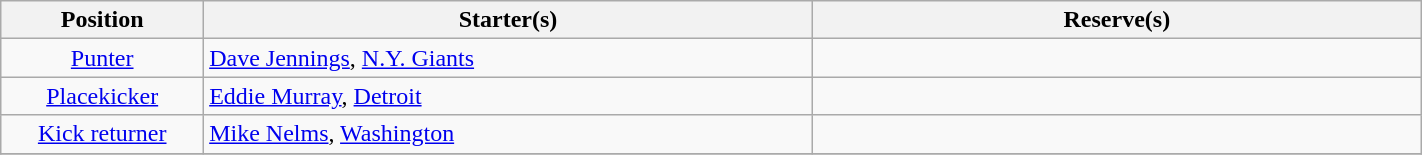<table class="wikitable" width=75%>
<tr>
<th width=10%>Position</th>
<th width=30%>Starter(s)</th>
<th width=30%>Reserve(s)</th>
</tr>
<tr>
<td align=center><a href='#'>Punter</a></td>
<td> <a href='#'>Dave Jennings</a>, <a href='#'>N.Y. Giants</a></td>
<td></td>
</tr>
<tr>
<td align=center><a href='#'>Placekicker</a></td>
<td> <a href='#'>Eddie Murray</a>, <a href='#'>Detroit</a></td>
<td></td>
</tr>
<tr>
<td align=center><a href='#'>Kick returner</a></td>
<td> <a href='#'>Mike Nelms</a>, <a href='#'>Washington</a></td>
<td></td>
</tr>
<tr>
</tr>
</table>
